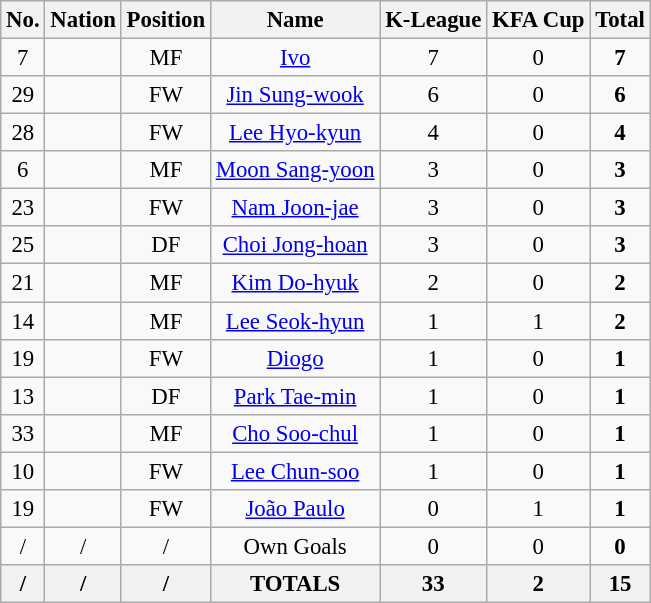<table class="wikitable" style="font-size: 95%; text-align: center;">
<tr>
<th>No.</th>
<th>Nation</th>
<th>Position</th>
<th>Name</th>
<th>K-League</th>
<th>KFA Cup</th>
<th>Total</th>
</tr>
<tr>
<td>7</td>
<td></td>
<td>MF</td>
<td><a href='#'>Ivo</a></td>
<td>7</td>
<td>0</td>
<td><strong>7</strong></td>
</tr>
<tr>
<td>29</td>
<td></td>
<td>FW</td>
<td><a href='#'>Jin Sung-wook</a></td>
<td>6</td>
<td>0</td>
<td><strong>6</strong></td>
</tr>
<tr>
<td>28</td>
<td></td>
<td>FW</td>
<td><a href='#'>Lee Hyo-kyun</a></td>
<td>4</td>
<td>0</td>
<td><strong>4</strong></td>
</tr>
<tr>
<td>6</td>
<td></td>
<td>MF</td>
<td><a href='#'>Moon Sang-yoon</a></td>
<td>3</td>
<td>0</td>
<td><strong>3</strong></td>
</tr>
<tr>
<td>23</td>
<td></td>
<td>FW</td>
<td><a href='#'>Nam Joon-jae</a></td>
<td>3</td>
<td>0</td>
<td><strong>3</strong></td>
</tr>
<tr>
<td>25</td>
<td></td>
<td>DF</td>
<td><a href='#'>Choi Jong-hoan</a></td>
<td>3</td>
<td>0</td>
<td><strong>3</strong></td>
</tr>
<tr>
<td>21</td>
<td></td>
<td>MF</td>
<td><a href='#'>Kim Do-hyuk</a></td>
<td>2</td>
<td>0</td>
<td><strong>2</strong></td>
</tr>
<tr>
<td>14</td>
<td></td>
<td>MF</td>
<td><a href='#'>Lee Seok-hyun</a></td>
<td>1</td>
<td>1</td>
<td><strong>2</strong></td>
</tr>
<tr>
<td>19</td>
<td></td>
<td>FW</td>
<td><a href='#'>Diogo</a></td>
<td>1</td>
<td>0</td>
<td><strong>1</strong></td>
</tr>
<tr>
<td>13</td>
<td></td>
<td>DF</td>
<td><a href='#'>Park Tae-min</a></td>
<td>1</td>
<td>0</td>
<td><strong>1</strong></td>
</tr>
<tr>
<td>33</td>
<td></td>
<td>MF</td>
<td><a href='#'>Cho Soo-chul</a></td>
<td>1</td>
<td>0</td>
<td><strong>1</strong></td>
</tr>
<tr>
<td>10</td>
<td></td>
<td>FW</td>
<td><a href='#'>Lee Chun-soo</a></td>
<td>1</td>
<td>0</td>
<td><strong>1</strong></td>
</tr>
<tr>
<td>19</td>
<td></td>
<td>FW</td>
<td><a href='#'>João Paulo</a></td>
<td>0</td>
<td>1</td>
<td><strong>1</strong></td>
</tr>
<tr>
<td>/</td>
<td>/</td>
<td>/</td>
<td>Own Goals</td>
<td>0</td>
<td>0</td>
<td><strong>0</strong></td>
</tr>
<tr>
<th>/</th>
<th>/</th>
<th>/</th>
<th>TOTALS</th>
<th>33</th>
<th>2</th>
<th>15</th>
</tr>
</table>
